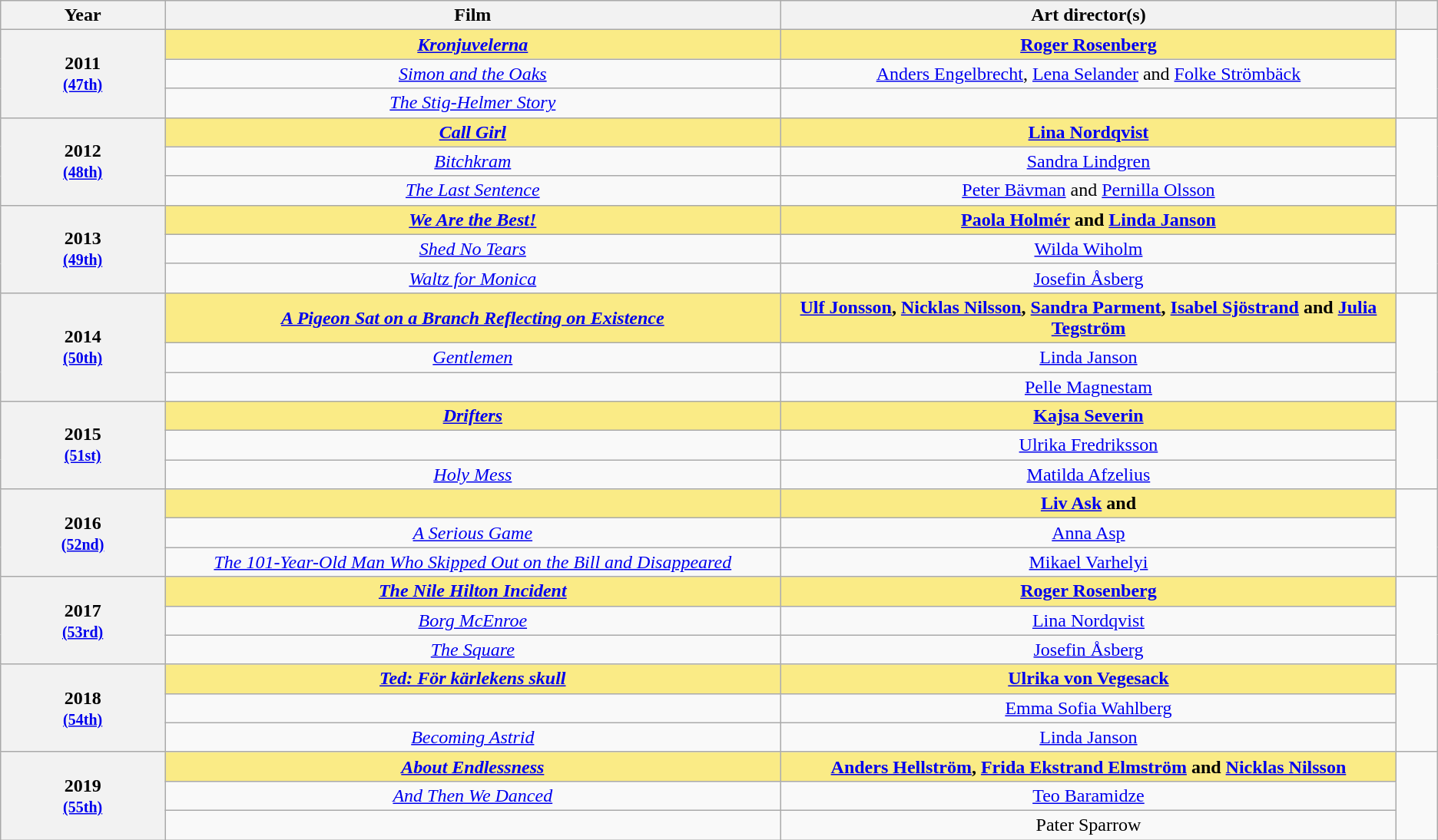<table class="wikitable" style="text-align:center;">
<tr>
<th scope="col" style="width:8%;">Year</th>
<th scope="col" style="width:30%;">Film</th>
<th scope="col" style="width:30%;">Art director(s)</th>
<th scope="col" style="width:2%;" class="unsortable"></th>
</tr>
<tr>
<th scope="row" rowspan="3" style="text-align:center"><strong>2011</strong><br><small><a href='#'>(47th)</a></small></th>
<td style="background:#FAEB86"><strong><em><a href='#'>Kronjuvelerna</a></em></strong></td>
<td style="background:#FAEB86"><strong><a href='#'>Roger Rosenberg</a></strong></td>
<td rowspan="3"></td>
</tr>
<tr>
<td><em><a href='#'>Simon and the Oaks</a></em></td>
<td><a href='#'>Anders Engelbrecht</a>, <a href='#'>Lena Selander</a> and <a href='#'>Folke Strömbäck</a></td>
</tr>
<tr>
<td><em><a href='#'>The Stig-Helmer Story</a></em></td>
<td></td>
</tr>
<tr>
<th scope="row" rowspan="3" style="text-align:center"><strong>2012</strong><br><small><a href='#'>(48th)</a></small></th>
<td style="background:#FAEB86"><strong><em><a href='#'>Call Girl</a></em></strong></td>
<td style="background:#FAEB86"><strong><a href='#'>Lina Nordqvist</a></strong></td>
<td rowspan="3"></td>
</tr>
<tr>
<td><em><a href='#'>Bitchkram</a></em></td>
<td><a href='#'>Sandra Lindgren</a></td>
</tr>
<tr>
<td><em><a href='#'>The Last Sentence</a></em></td>
<td><a href='#'>Peter Bävman</a> and <a href='#'>Pernilla Olsson</a></td>
</tr>
<tr>
<th scope="row" rowspan="3" style="text-align:center"><strong>2013</strong><br><small><a href='#'>(49th)</a></small></th>
<td style="background:#FAEB86"><strong><em><a href='#'>We Are the Best!</a></em></strong></td>
<td style="background:#FAEB86"><strong><a href='#'>Paola Holmér</a> and <a href='#'>Linda Janson</a></strong></td>
<td rowspan="3"></td>
</tr>
<tr>
<td><em><a href='#'>Shed No Tears</a></em></td>
<td><a href='#'>Wilda Wiholm</a></td>
</tr>
<tr>
<td><em><a href='#'>Waltz for Monica</a></em></td>
<td><a href='#'>Josefin Åsberg</a></td>
</tr>
<tr>
<th scope="row" rowspan="3" style="text-align:center"><strong>2014</strong><br><small><a href='#'>(50th)</a></small></th>
<td style="background:#FAEB86"><strong><em><a href='#'>A Pigeon Sat on a Branch Reflecting on Existence</a></em></strong></td>
<td style="background:#FAEB86"><strong><a href='#'>Ulf Jonsson</a>, <a href='#'>Nicklas Nilsson</a>, <a href='#'>Sandra Parment</a>, <a href='#'>Isabel Sjöstrand</a> and <a href='#'>Julia Tegström</a></strong></td>
<td rowspan="3"></td>
</tr>
<tr>
<td><em><a href='#'>Gentlemen</a></em></td>
<td><a href='#'>Linda Janson</a></td>
</tr>
<tr>
<td><em></em></td>
<td><a href='#'>Pelle Magnestam</a></td>
</tr>
<tr>
<th scope="row" rowspan="3" style="text-align:center"><strong>2015</strong><br><small><a href='#'>(51st)</a></small></th>
<td style="background:#FAEB86"><strong><em><a href='#'>Drifters</a></em></strong></td>
<td style="background:#FAEB86"><strong><a href='#'>Kajsa Severin</a></strong></td>
<td rowspan="3"></td>
</tr>
<tr>
<td><em></em></td>
<td><a href='#'>Ulrika Fredriksson</a></td>
</tr>
<tr>
<td><em><a href='#'>Holy Mess</a></em></td>
<td><a href='#'>Matilda Afzelius</a></td>
</tr>
<tr>
<th scope="row" rowspan="3" style="text-align:center"><strong>2016</strong><br><small><a href='#'>(52nd)</a></small></th>
<td style="background:#FAEB86"><strong><em></em></strong></td>
<td style="background:#FAEB86"><strong><a href='#'>Liv Ask</a> and </strong></td>
<td rowspan="3"></td>
</tr>
<tr>
<td><em><a href='#'>A Serious Game</a></em></td>
<td><a href='#'>Anna Asp</a></td>
</tr>
<tr>
<td><em><a href='#'>The 101-Year-Old Man Who Skipped Out on the Bill and Disappeared</a></em></td>
<td><a href='#'>Mikael Varhelyi</a></td>
</tr>
<tr>
<th scope="row" rowspan="3" style="text-align:center"><strong>2017</strong><br><small><a href='#'>(53rd)</a></small></th>
<td style="background:#FAEB86"><strong><em><a href='#'>The Nile Hilton Incident</a></em></strong></td>
<td style="background:#FAEB86"><strong><a href='#'>Roger Rosenberg</a></strong></td>
<td rowspan="3"></td>
</tr>
<tr>
<td><em><a href='#'>Borg McEnroe</a></em></td>
<td><a href='#'>Lina Nordqvist</a></td>
</tr>
<tr>
<td><em><a href='#'>The Square</a></em></td>
<td><a href='#'>Josefin Åsberg</a></td>
</tr>
<tr>
<th scope="row" rowspan="3" style="text-align:center"><strong>2018</strong><br><small><a href='#'>(54th)</a></small></th>
<td style="background:#FAEB86"><strong><em><a href='#'>Ted: För kärlekens skull</a></em></strong></td>
<td style="background:#FAEB86"><strong><a href='#'>Ulrika von Vegesack</a></strong></td>
<td rowspan="3"></td>
</tr>
<tr>
<td><em></em></td>
<td><a href='#'>Emma Sofia Wahlberg</a></td>
</tr>
<tr>
<td><em><a href='#'>Becoming Astrid</a></em></td>
<td><a href='#'>Linda Janson</a></td>
</tr>
<tr>
<th scope="row" rowspan="3" style="text-align:center"><strong>2019</strong><br><small><a href='#'>(55th)</a></small></th>
<td style="background:#FAEB86"><strong><em><a href='#'>About Endlessness</a></em></strong></td>
<td style="background:#FAEB86"><strong><a href='#'>Anders Hellström</a>, <a href='#'>Frida Ekstrand Elmström</a> and <a href='#'>Nicklas Nilsson</a></strong></td>
<td rowspan="3"></td>
</tr>
<tr>
<td><em><a href='#'>And Then We Danced</a></em></td>
<td><a href='#'>Teo Baramidze</a></td>
</tr>
<tr>
<td><em></em></td>
<td>Pater Sparrow</td>
</tr>
</table>
